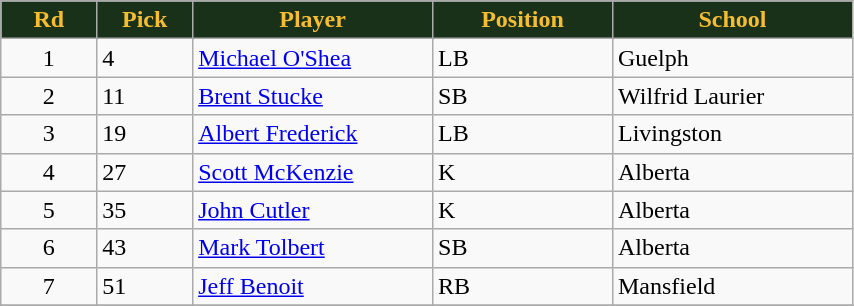<table class="wikitable sortable">
<tr>
<th style="background:#183118;color:#f7bd30;"  width="8%">Rd</th>
<th style="background:#183118;color:#f7bd30;"  width="8%">Pick</th>
<th style="background:#183118;color:#f7bd30;"  width="20%">Player</th>
<th style="background:#183118;color:#f7bd30;"  width="15%">Position</th>
<th style="background:#183118;color:#f7bd30;"  width="20%">School</th>
</tr>
<tr>
<td align=center>1</td>
<td>4</td>
<td><a href='#'>Michael O'Shea</a></td>
<td>LB</td>
<td>Guelph</td>
</tr>
<tr>
<td align=center>2</td>
<td>11</td>
<td><a href='#'>Brent Stucke</a></td>
<td>SB</td>
<td>Wilfrid Laurier</td>
</tr>
<tr>
<td align=center>3</td>
<td>19</td>
<td><a href='#'>Albert Frederick</a></td>
<td>LB</td>
<td>Livingston</td>
</tr>
<tr>
<td align=center>4</td>
<td>27</td>
<td><a href='#'>Scott McKenzie</a></td>
<td>K</td>
<td>Alberta</td>
</tr>
<tr>
<td align=center>5</td>
<td>35</td>
<td><a href='#'>John Cutler</a></td>
<td>K</td>
<td>Alberta</td>
</tr>
<tr>
<td align=center>6</td>
<td>43</td>
<td><a href='#'>Mark Tolbert</a></td>
<td>SB</td>
<td>Alberta</td>
</tr>
<tr>
<td align=center>7</td>
<td>51</td>
<td><a href='#'>Jeff Benoit</a></td>
<td>RB</td>
<td>Mansfield</td>
</tr>
<tr>
</tr>
</table>
